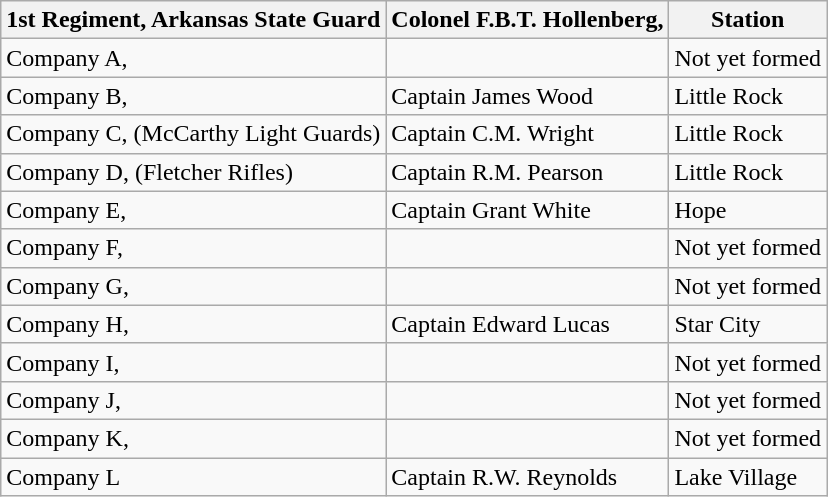<table class="wikitable">
<tr>
<th>1st Regiment, Arkansas State Guard</th>
<th>Colonel F.B.T. Hollenberg,</th>
<th>Station</th>
</tr>
<tr>
<td>Company A,</td>
<td></td>
<td>Not yet formed</td>
</tr>
<tr>
<td>Company B,</td>
<td>Captain James Wood</td>
<td>Little Rock</td>
</tr>
<tr>
<td>Company C, (McCarthy Light Guards)</td>
<td>Captain C.M. Wright</td>
<td>Little Rock</td>
</tr>
<tr>
<td>Company D, (Fletcher Rifles)</td>
<td>Captain R.M. Pearson</td>
<td>Little Rock</td>
</tr>
<tr>
<td>Company E,</td>
<td>Captain Grant White</td>
<td>Hope</td>
</tr>
<tr>
<td>Company F,</td>
<td></td>
<td>Not yet formed</td>
</tr>
<tr>
<td>Company G,</td>
<td></td>
<td>Not yet formed</td>
</tr>
<tr>
<td>Company H,</td>
<td>Captain Edward Lucas</td>
<td>Star City</td>
</tr>
<tr>
<td>Company I,</td>
<td></td>
<td>Not yet formed</td>
</tr>
<tr>
<td>Company J,</td>
<td></td>
<td>Not yet formed</td>
</tr>
<tr>
<td>Company K,</td>
<td></td>
<td>Not yet formed</td>
</tr>
<tr>
<td>Company L</td>
<td>Captain R.W. Reynolds</td>
<td>Lake Village</td>
</tr>
</table>
